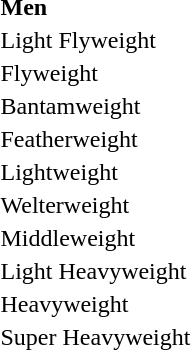<table>
<tr>
<td colspan=4><strong>Men</strong></td>
</tr>
<tr>
<td>Light Flyweight</td>
<td></td>
<td></td>
<td></td>
</tr>
<tr>
<td>Flyweight</td>
<td></td>
<td></td>
<td></td>
</tr>
<tr>
<td>Bantamweight</td>
<td></td>
<td></td>
<td></td>
</tr>
<tr>
<td>Featherweight</td>
<td></td>
<td></td>
<td></td>
</tr>
<tr>
<td>Lightweight</td>
<td></td>
<td></td>
<td></td>
</tr>
<tr>
<td>Welterweight</td>
<td></td>
<td></td>
<td></td>
</tr>
<tr>
<td>Middleweight</td>
<td></td>
<td></td>
<td></td>
</tr>
<tr>
<td>Light Heavyweight</td>
<td></td>
<td></td>
<td></td>
</tr>
<tr>
<td>Heavyweight</td>
<td></td>
<td></td>
<td></td>
</tr>
<tr>
<td>Super Heavyweight</td>
<td></td>
<td></td>
<td></td>
</tr>
</table>
